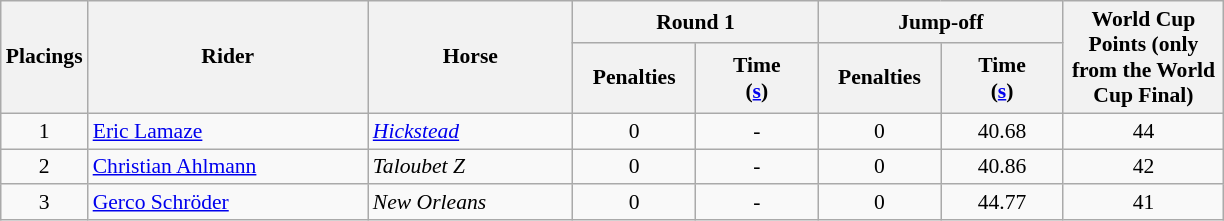<table class="wikitable" style="font-size: 90%">
<tr>
<th rowspan=2 width=20>Placings </th>
<th rowspan=2 width=180>Rider</th>
<th rowspan=2 width=130>Horse</th>
<th colspan=2>Round 1</th>
<th colspan=2>Jump-off</th>
<th rowspan=2 width=100>World Cup Points (only from the World Cup Final)</th>
</tr>
<tr>
<th width=75>Penalties</th>
<th width=75>Time<br>(<a href='#'>s</a>)</th>
<th width=75>Penalties</th>
<th width=75>Time<br>(<a href='#'>s</a>)</th>
</tr>
<tr>
<td align=center>1</td>
<td> <a href='#'>Eric Lamaze</a></td>
<td><em><a href='#'>Hickstead</a></em></td>
<td align=center>0</td>
<td align=center>-</td>
<td align=center>0</td>
<td align=center>40.68</td>
<td align=center>44</td>
</tr>
<tr>
<td align=center>2</td>
<td> <a href='#'>Christian Ahlmann</a></td>
<td><em>Taloubet Z</em></td>
<td align=center>0</td>
<td align=center>-</td>
<td align=center>0</td>
<td align=center>40.86</td>
<td align=center>42</td>
</tr>
<tr>
<td align=center>3</td>
<td> <a href='#'>Gerco Schröder</a></td>
<td><em>New Orleans</em></td>
<td align=center>0</td>
<td align=center>-</td>
<td align=center>0</td>
<td align=center>44.77</td>
<td align=center>41</td>
</tr>
</table>
